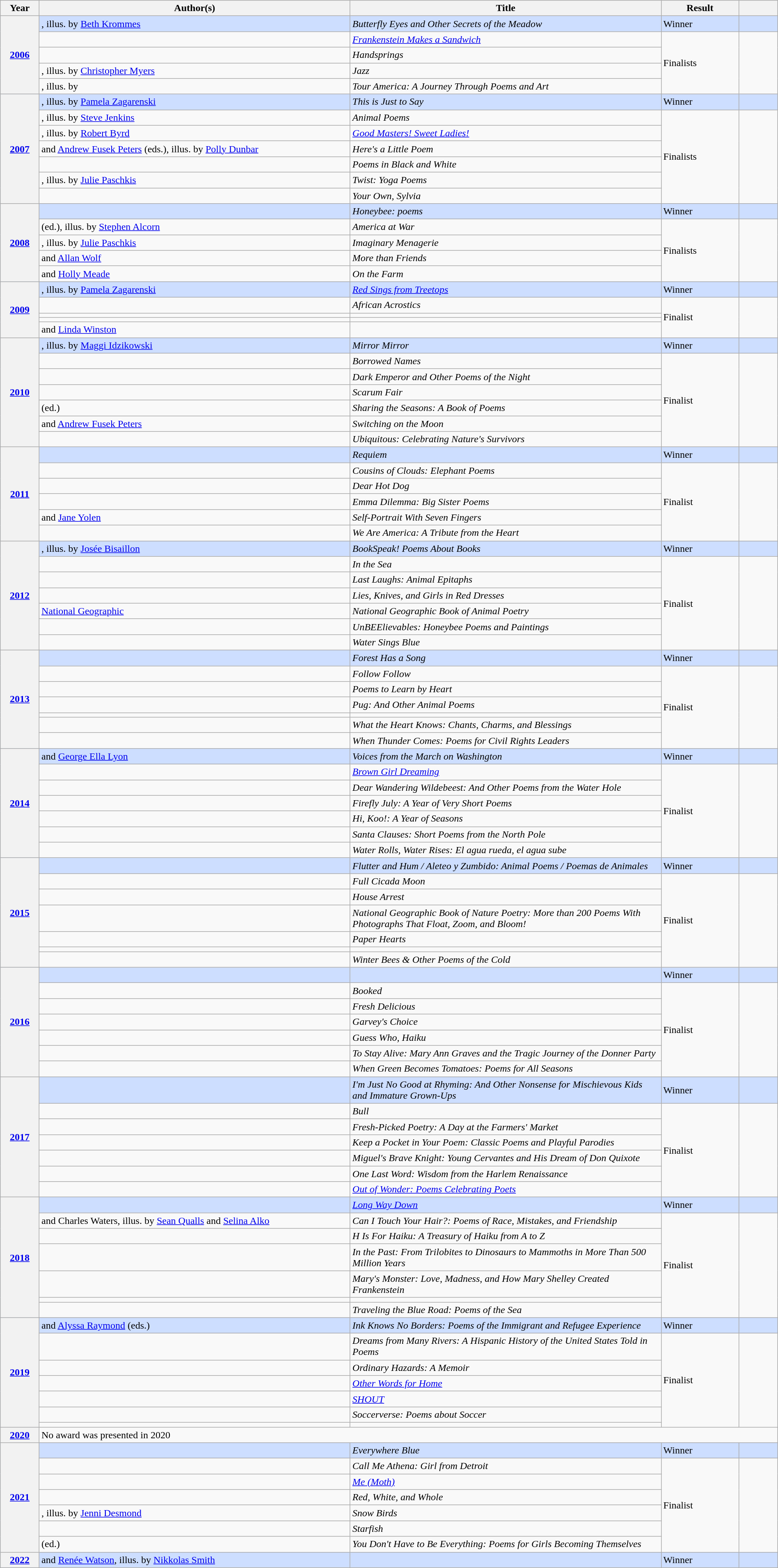<table class="wikitable sortable mw-collapsible" width="100%">
<tr>
<th scope=col width="5%">Year</th>
<th scope=col width="40%">Author(s)</th>
<th scope=col width="40%">Title</th>
<th scope=col width="10%">Result</th>
<th scope=col width="5%" class="unsortable"></th>
</tr>
<tr style="background:#cddeff">
<th scope=row rowspan="5"><a href='#'>2006</a></th>
<td>, illus. by <a href='#'>Beth Krommes</a></td>
<td><em>Butterfly Eyes and Other Secrets of the Meadow</em></td>
<td>Winner</td>
<td></td>
</tr>
<tr>
<td></td>
<td><em><a href='#'>Frankenstein Makes a Sandwich</a></em></td>
<td rowspan="4">Finalists</td>
<td rowspan="4"></td>
</tr>
<tr>
<td></td>
<td><em>Handsprings</em></td>
</tr>
<tr>
<td>, illus. by <a href='#'>Christopher Myers</a></td>
<td><em>Jazz</em></td>
</tr>
<tr>
<td>, illus. by </td>
<td><em>Tour America: A Journey Through Poems and Art</em></td>
</tr>
<tr style="background:#cddeff">
<th scope=row rowspan="7"><a href='#'>2007</a></th>
<td>, illus. by <a href='#'>Pamela Zagarenski</a></td>
<td><em>This is Just to Say</em></td>
<td>Winner</td>
<td></td>
</tr>
<tr>
<td>, illus. by <a href='#'>Steve Jenkins</a></td>
<td><em>Animal Poems</em></td>
<td rowspan="6">Finalists</td>
<td rowspan="6"></td>
</tr>
<tr>
<td>, illus. by <a href='#'>Robert Byrd</a></td>
<td><em><a href='#'>Good Masters! Sweet Ladies!</a></em></td>
</tr>
<tr>
<td> and <a href='#'>Andrew Fusek Peters</a> (eds.), illus. by <a href='#'>Polly Dunbar</a></td>
<td><em>Here's a Little Poem</em></td>
</tr>
<tr>
<td></td>
<td><em>Poems in Black and White</em></td>
</tr>
<tr>
<td>, illus. by <a href='#'>Julie Paschkis</a></td>
<td><em>Twist: Yoga Poems</em></td>
</tr>
<tr>
<td></td>
<td><em>Your Own, Sylvia</em></td>
</tr>
<tr style="background:#cddeff">
<th scope=row rowspan="5"><a href='#'>2008</a></th>
<td></td>
<td><em>Honeybee: poems</em></td>
<td>Winner</td>
<td></td>
</tr>
<tr>
<td> (ed.), illus. by <a href='#'>Stephen Alcorn</a></td>
<td><em>America at War</em></td>
<td rowspan="4">Finalists</td>
<td rowspan="4"></td>
</tr>
<tr>
<td>, illus. by <a href='#'>Julie Paschkis</a></td>
<td><em>Imaginary Menagerie</em></td>
</tr>
<tr>
<td> and <a href='#'>Allan Wolf</a></td>
<td><em>More than Friends</em></td>
</tr>
<tr>
<td> and <a href='#'>Holly Meade</a></td>
<td><em>On the Farm</em></td>
</tr>
<tr style="background:#cddeff">
<th scope=row rowspan="5"><a href='#'>2009</a></th>
<td>, illus. by <a href='#'>Pamela Zagarenski</a></td>
<td><em><a href='#'>Red Sings from Treetops</a></em></td>
<td>Winner</td>
<td></td>
</tr>
<tr>
<td></td>
<td><em>African Acrostics</em></td>
<td rowspan="4">Finalist</td>
<td rowspan="4"></td>
</tr>
<tr>
<td></td>
<td></td>
</tr>
<tr>
<td></td>
<td></td>
</tr>
<tr>
<td> and <a href='#'>Linda Winston</a></td>
<td></td>
</tr>
<tr style="background:#cddeff">
<th scope=row rowspan="7"><a href='#'>2010</a></th>
<td>, illus. by <a href='#'>Maggi Idzikowski</a></td>
<td><em>Mirror Mirror</em></td>
<td>Winner</td>
<td></td>
</tr>
<tr>
<td></td>
<td><em>Borrowed Names</em></td>
<td rowspan="6">Finalist</td>
<td rowspan="6"></td>
</tr>
<tr>
<td></td>
<td><em>Dark Emperor and Other Poems of the Night</em></td>
</tr>
<tr>
<td></td>
<td><em>Scarum Fair</em></td>
</tr>
<tr>
<td> (ed.)</td>
<td><em>Sharing the Seasons: A Book of Poems</em></td>
</tr>
<tr>
<td> and <a href='#'>Andrew Fusek Peters</a></td>
<td><em>Switching on the Moon</em></td>
</tr>
<tr>
<td></td>
<td><em>Ubiquitous: Celebrating Nature's Survivors</em></td>
</tr>
<tr style="background:#cddeff">
<th scope=row rowspan="6"><a href='#'>2011</a></th>
<td></td>
<td><em>Requiem</em></td>
<td>Winner</td>
<td></td>
</tr>
<tr>
<td></td>
<td><em>Cousins of Clouds: Elephant Poems</em></td>
<td rowspan="5">Finalist</td>
<td rowspan="5"></td>
</tr>
<tr>
<td></td>
<td><em>Dear Hot Dog</em></td>
</tr>
<tr>
<td></td>
<td><em>Emma Dilemma: Big Sister Poems</em></td>
</tr>
<tr>
<td> and <a href='#'>Jane Yolen</a></td>
<td><em>Self-Portrait With Seven Fingers</em></td>
</tr>
<tr>
<td></td>
<td><em>We Are America: A Tribute from the Heart</em></td>
</tr>
<tr style="background:#cddeff">
<th scope=row rowspan="7"><a href='#'>2012</a></th>
<td>, illus. by <a href='#'>Josée Bisaillon</a></td>
<td><em>BookSpeak! Poems About Books</em></td>
<td>Winner</td>
<td></td>
</tr>
<tr>
<td></td>
<td><em>In the Sea</em></td>
<td rowspan="6">Finalist</td>
<td rowspan="6"></td>
</tr>
<tr>
<td></td>
<td><em>Last Laughs: Animal Epitaphs</em></td>
</tr>
<tr>
<td></td>
<td><em>Lies, Knives, and Girls in Red Dresses</em></td>
</tr>
<tr>
<td><a href='#'>National Geographic</a></td>
<td><em>National Geographic Book of Animal Poetry</em></td>
</tr>
<tr>
<td></td>
<td><em>UnBEElievables: Honeybee Poems and Paintings</em></td>
</tr>
<tr>
<td></td>
<td><em>Water Sings Blue</em></td>
</tr>
<tr style="background:#cddeff">
<th scope=row rowspan="7"><a href='#'>2013</a></th>
<td></td>
<td><em>Forest Has a Song</em></td>
<td>Winner</td>
<td></td>
</tr>
<tr>
<td></td>
<td><em>Follow Follow</em></td>
<td rowspan="6">Finalist</td>
<td rowspan="6"></td>
</tr>
<tr>
<td></td>
<td><em>Poems to Learn by Heart</em></td>
</tr>
<tr>
<td></td>
<td><em>Pug: And Other Animal Poems</em></td>
</tr>
<tr>
<td></td>
<td></td>
</tr>
<tr>
<td></td>
<td><em>What the Heart Knows: Chants, Charms, and Blessings</em></td>
</tr>
<tr>
<td></td>
<td><em>When Thunder Comes: Poems for Civil Rights Leaders</em></td>
</tr>
<tr style="background:#cddeff">
<th scope=row rowspan="7"><a href='#'>2014</a></th>
<td> and <a href='#'>George Ella Lyon</a></td>
<td><em>Voices from the March on Washington</em></td>
<td>Winner</td>
<td></td>
</tr>
<tr>
<td></td>
<td><em><a href='#'>Brown Girl Dreaming</a></em></td>
<td rowspan="6">Finalist</td>
<td rowspan="6"></td>
</tr>
<tr>
<td></td>
<td><em>Dear Wandering Wildebeest: And Other Poems from the Water Hole</em></td>
</tr>
<tr>
<td></td>
<td><em>Firefly July: A Year of Very Short Poems</em></td>
</tr>
<tr>
<td></td>
<td><em>Hi, Koo!: A Year of Seasons</em></td>
</tr>
<tr>
<td></td>
<td><em>Santa Clauses: Short Poems from the North Pole</em></td>
</tr>
<tr>
<td></td>
<td><em>Water Rolls, Water Rises: El agua rueda, el agua sube</em></td>
</tr>
<tr style="background:#cddeff">
<th scope=row rowspan="7"><a href='#'>2015</a></th>
<td></td>
<td><em>Flutter and Hum / Aleteo y Zumbido: Animal Poems / Poemas de Animales</em></td>
<td>Winner</td>
<td></td>
</tr>
<tr>
<td></td>
<td><em>Full Cicada Moon</em></td>
<td rowspan="6">Finalist</td>
<td rowspan="6"></td>
</tr>
<tr>
<td></td>
<td><em>House Arrest</em></td>
</tr>
<tr>
<td></td>
<td><em>National Geographic Book of Nature Poetry: More than 200 Poems With Photographs That Float, Zoom, and Bloom!</em></td>
</tr>
<tr>
<td></td>
<td><em>Paper Hearts</em></td>
</tr>
<tr>
<td></td>
<td></td>
</tr>
<tr>
<td></td>
<td><em>Winter Bees & Other Poems of the Cold</em></td>
</tr>
<tr style="background:#cddeff">
<th scope=row rowspan="7"><a href='#'>2016</a></th>
<td></td>
<td></td>
<td>Winner</td>
<td></td>
</tr>
<tr>
<td></td>
<td><em>Booked</em></td>
<td rowspan="6">Finalist</td>
<td rowspan="6"></td>
</tr>
<tr>
<td></td>
<td><em>Fresh Delicious</em></td>
</tr>
<tr>
<td></td>
<td><em>Garvey's Choice</em></td>
</tr>
<tr>
<td></td>
<td><em>Guess Who, Haiku</em></td>
</tr>
<tr>
<td></td>
<td><em>To Stay Alive: Mary Ann Graves and the Tragic Journey of the Donner Party</em></td>
</tr>
<tr>
<td></td>
<td><em>When Green Becomes Tomatoes: Poems for All Seasons</em></td>
</tr>
<tr style="background:#cddeff">
<th scope=row rowspan="7"><a href='#'>2017</a></th>
<td></td>
<td><em>I'm Just No Good at Rhyming: And Other Nonsense for Mischievous Kids and Immature Grown-Ups</em></td>
<td>Winner</td>
<td></td>
</tr>
<tr>
<td></td>
<td><em>Bull</em></td>
<td rowspan="6">Finalist</td>
<td rowspan="6"></td>
</tr>
<tr>
<td></td>
<td><em>Fresh-Picked Poetry: A Day at the Farmers' Market</em></td>
</tr>
<tr>
<td></td>
<td><em>Keep a Pocket in Your Poem: Classic Poems and Playful Parodies</em></td>
</tr>
<tr>
<td></td>
<td><em>Miguel's Brave Knight: Young Cervantes and His Dream of Don Quixote</em></td>
</tr>
<tr>
<td></td>
<td><em>One Last Word: Wisdom from the Harlem Renaissance</em></td>
</tr>
<tr>
<td></td>
<td><em><a href='#'>Out of Wonder: Poems Celebrating Poets</a></em></td>
</tr>
<tr style="background:#cddeff">
<th scope=row rowspan="7"><a href='#'>2018</a></th>
<td></td>
<td><em><a href='#'>Long Way Down</a></em></td>
<td>Winner</td>
<td></td>
</tr>
<tr>
<td> and Charles Waters, illus. by <a href='#'>Sean Qualls</a> and <a href='#'>Selina Alko</a></td>
<td><em>Can I Touch Your Hair?: Poems of Race, Mistakes, and Friendship</em></td>
<td rowspan="6">Finalist</td>
<td rowspan="6"></td>
</tr>
<tr>
<td></td>
<td><em>H Is For Haiku: A Treasury of Haiku from A to Z</em></td>
</tr>
<tr>
<td></td>
<td><em>In the Past: From Trilobites to Dinosaurs to Mammoths in More Than 500 Million Years</em></td>
</tr>
<tr>
<td></td>
<td><em>Mary's Monster: Love, Madness, and How Mary Shelley Created Frankenstein</em></td>
</tr>
<tr>
<td></td>
<td><em></em></td>
</tr>
<tr>
<td></td>
<td><em>Traveling the Blue Road: Poems of the Sea</em></td>
</tr>
<tr style="background:#cddeff">
<th scope=row rowspan="7"><a href='#'>2019</a></th>
<td> and <a href='#'>Alyssa Raymond</a> (eds.)</td>
<td><em>Ink Knows No Borders: Poems of the Immigrant and Refugee Experience</em></td>
<td>Winner</td>
<td></td>
</tr>
<tr>
<td></td>
<td><em>Dreams from Many Rivers: A Hispanic History of the United States Told in Poems</em></td>
<td rowspan="6">Finalist</td>
<td rowspan="6"></td>
</tr>
<tr>
<td></td>
<td><em>Ordinary Hazards: A Memoir</em></td>
</tr>
<tr>
<td></td>
<td><em><a href='#'>Other Words for Home</a></em></td>
</tr>
<tr>
<td></td>
<td><em><a href='#'>SHOUT</a></em></td>
</tr>
<tr>
<td></td>
<td><em>Soccerverse: Poems about Soccer</em></td>
</tr>
<tr>
<td></td>
<td></td>
</tr>
<tr>
<th><a href='#'>2020</a></th>
<td colspan="4">No award was presented in 2020</td>
</tr>
<tr style="background:#cddeff">
<th scope=row rowspan="7"><a href='#'>2021</a></th>
<td></td>
<td><em>Everywhere Blue</em></td>
<td>Winner</td>
<td></td>
</tr>
<tr>
<td></td>
<td><em>Call Me Athena: Girl from Detroit</em></td>
<td rowspan="6">Finalist</td>
<td rowspan="6"></td>
</tr>
<tr>
<td></td>
<td><em><a href='#'>Me (Moth)</a></em></td>
</tr>
<tr>
<td></td>
<td><em>Red, White, and Whole</em></td>
</tr>
<tr>
<td>, illus. by <a href='#'>Jenni Desmond</a></td>
<td><em>Snow Birds</em></td>
</tr>
<tr>
<td></td>
<td><em>Starfish</em></td>
</tr>
<tr>
<td> (ed.)</td>
<td><em>You Don't Have to Be Everything: Poems for Girls Becoming Themselves</em></td>
</tr>
<tr style="background:#cddeff">
<th><a href='#'>2022</a></th>
<td> and <a href='#'>Renée Watson</a>, illus. by <a href='#'>Nikkolas Smith</a></td>
<td></td>
<td>Winner</td>
<td></td>
</tr>
</table>
